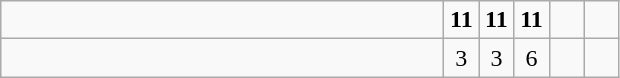<table class="wikitable">
<tr>
<td style="width:18em"></td>
<td align=center style="width:1em"><strong>11</strong></td>
<td align=center style="width:1em"><strong>11</strong></td>
<td align=center style="width:1em"><strong>11</strong></td>
<td align=center style="width:1em"></td>
<td align=center style="width:1em"></td>
</tr>
<tr>
<td style="width:18em"></td>
<td align=center style="width:1em">3</td>
<td align=center style="width:1em">3</td>
<td align=center style="width:1em">6</td>
<td align=center style="width:1em"></td>
<td align=center style="width:1em"></td>
</tr>
</table>
